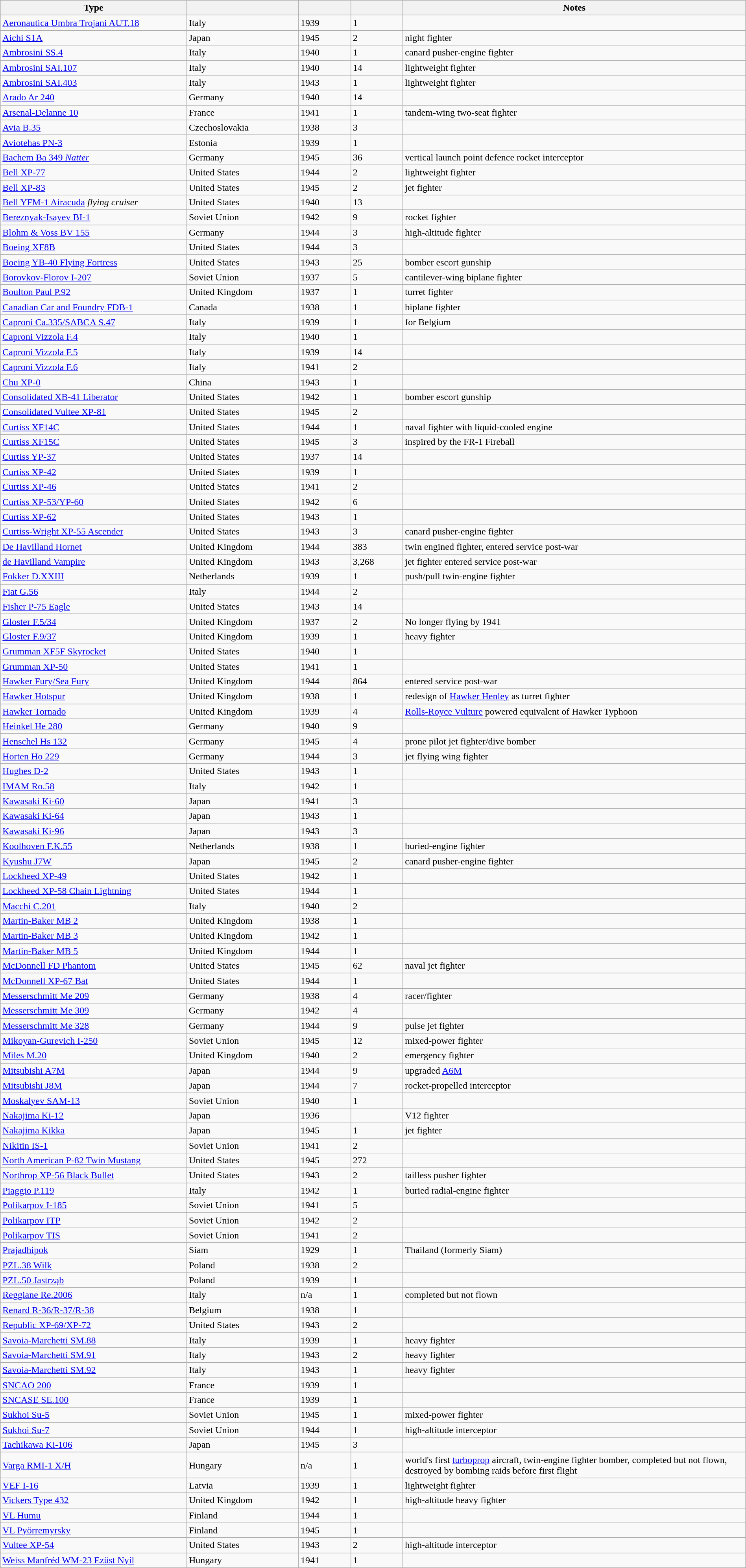<table class="wikitable sortable" border=1 style=width:100%>
<tr>
<th style=width:25%>Type</th>
<th style=width:15%></th>
<th style=width:7%></th>
<th style=width:7%></th>
<th>Notes</th>
</tr>
<tr>
<td><a href='#'>Aeronautica Umbra Trojani AUT.18</a></td>
<td>Italy</td>
<td>1939</td>
<td>1</td>
<td></td>
</tr>
<tr>
<td><a href='#'>Aichi S1A</a></td>
<td>Japan</td>
<td>1945</td>
<td>2</td>
<td>night fighter</td>
</tr>
<tr>
<td><a href='#'>Ambrosini SS.4</a></td>
<td>Italy</td>
<td>1940</td>
<td>1</td>
<td>canard pusher-engine fighter</td>
</tr>
<tr>
<td><a href='#'>Ambrosini SAI.107</a></td>
<td>Italy</td>
<td>1940</td>
<td>14</td>
<td>lightweight fighter</td>
</tr>
<tr>
<td><a href='#'>Ambrosini SAI.403</a></td>
<td>Italy</td>
<td>1943</td>
<td>1</td>
<td>lightweight fighter</td>
</tr>
<tr>
<td><a href='#'>Arado Ar 240</a></td>
<td>Germany</td>
<td>1940</td>
<td>14</td>
<td></td>
</tr>
<tr>
<td><a href='#'>Arsenal-Delanne 10</a></td>
<td>France</td>
<td>1941</td>
<td>1</td>
<td>tandem-wing two-seat fighter</td>
</tr>
<tr>
<td><a href='#'>Avia B.35</a></td>
<td>Czechoslovakia</td>
<td>1938</td>
<td>3</td>
<td></td>
</tr>
<tr>
<td><a href='#'>Aviotehas PN-3</a></td>
<td>Estonia</td>
<td>1939</td>
<td>1</td>
<td></td>
</tr>
<tr>
<td><a href='#'>Bachem Ba 349 <em>Natter</em></a></td>
<td>Germany</td>
<td>1945</td>
<td>36</td>
<td>vertical launch point defence rocket interceptor</td>
</tr>
<tr>
<td><a href='#'>Bell XP-77</a></td>
<td>United States</td>
<td>1944</td>
<td>2</td>
<td>lightweight fighter</td>
</tr>
<tr>
<td><a href='#'>Bell XP-83</a></td>
<td>United States</td>
<td>1945</td>
<td>2</td>
<td>jet fighter</td>
</tr>
<tr>
<td><a href='#'>Bell YFM-1 Airacuda</a> <em>flying cruiser</em></td>
<td>United States</td>
<td>1940</td>
<td>13</td>
<td></td>
</tr>
<tr>
<td><a href='#'>Bereznyak-Isayev BI-1</a></td>
<td>Soviet Union</td>
<td>1942</td>
<td>9</td>
<td>rocket fighter</td>
</tr>
<tr>
<td><a href='#'>Blohm & Voss BV 155</a></td>
<td>Germany</td>
<td>1944</td>
<td>3</td>
<td>high-altitude fighter</td>
</tr>
<tr>
<td><a href='#'>Boeing XF8B</a></td>
<td>United States</td>
<td>1944</td>
<td>3</td>
<td></td>
</tr>
<tr>
<td><a href='#'>Boeing YB-40 Flying Fortress</a></td>
<td>United States</td>
<td>1943</td>
<td>25</td>
<td>bomber escort gunship</td>
</tr>
<tr>
<td><a href='#'>Borovkov-Florov I-207</a></td>
<td>Soviet Union</td>
<td>1937</td>
<td>5</td>
<td>cantilever-wing biplane fighter</td>
</tr>
<tr>
<td><a href='#'>Boulton Paul P.92</a></td>
<td>United Kingdom</td>
<td>1937</td>
<td>1</td>
<td>turret fighter</td>
</tr>
<tr>
<td><a href='#'>Canadian Car and Foundry FDB-1</a></td>
<td>Canada</td>
<td>1938</td>
<td>1</td>
<td>biplane fighter</td>
</tr>
<tr>
<td><a href='#'>Caproni Ca.335/SABCA S.47</a></td>
<td>Italy</td>
<td>1939</td>
<td>1</td>
<td>for Belgium</td>
</tr>
<tr>
<td><a href='#'>Caproni Vizzola F.4</a></td>
<td>Italy</td>
<td>1940</td>
<td>1</td>
<td></td>
</tr>
<tr>
<td><a href='#'>Caproni Vizzola F.5</a></td>
<td>Italy</td>
<td>1939</td>
<td>14</td>
<td></td>
</tr>
<tr>
<td><a href='#'>Caproni Vizzola F.6</a></td>
<td>Italy</td>
<td>1941</td>
<td>2</td>
<td></td>
</tr>
<tr>
<td><a href='#'>Chu XP-0</a></td>
<td>China</td>
<td>1943</td>
<td>1</td>
<td></td>
</tr>
<tr>
<td><a href='#'>Consolidated XB-41 Liberator</a></td>
<td>United States</td>
<td>1942</td>
<td>1</td>
<td>bomber escort gunship</td>
</tr>
<tr>
<td><a href='#'>Consolidated Vultee XP-81</a></td>
<td>United States</td>
<td>1945</td>
<td>2</td>
<td></td>
</tr>
<tr>
<td><a href='#'>Curtiss XF14C</a></td>
<td>United States</td>
<td>1944</td>
<td>1</td>
<td>naval fighter with liquid-cooled engine</td>
</tr>
<tr>
<td><a href='#'>Curtiss XF15C</a></td>
<td>United States</td>
<td>1945</td>
<td>3</td>
<td>inspired by the FR-1 Fireball</td>
</tr>
<tr>
<td><a href='#'>Curtiss YP-37</a></td>
<td>United States</td>
<td>1937</td>
<td>14</td>
<td></td>
</tr>
<tr>
<td><a href='#'>Curtiss XP-42</a></td>
<td>United States</td>
<td>1939</td>
<td>1</td>
<td></td>
</tr>
<tr>
<td><a href='#'>Curtiss XP-46</a></td>
<td>United States</td>
<td>1941</td>
<td>2</td>
<td></td>
</tr>
<tr>
<td><a href='#'>Curtiss XP-53/YP-60</a></td>
<td>United States</td>
<td>1942</td>
<td>6</td>
<td></td>
</tr>
<tr>
<td><a href='#'>Curtiss XP-62</a></td>
<td>United States</td>
<td>1943</td>
<td>1</td>
<td></td>
</tr>
<tr>
<td><a href='#'>Curtiss-Wright XP-55 Ascender</a></td>
<td>United States</td>
<td>1943</td>
<td>3</td>
<td>canard pusher-engine fighter</td>
</tr>
<tr>
<td><a href='#'>De Havilland Hornet</a></td>
<td>United Kingdom</td>
<td>1944</td>
<td>383</td>
<td>twin engined fighter, entered service post-war</td>
</tr>
<tr>
<td><a href='#'>de Havilland Vampire</a></td>
<td>United Kingdom</td>
<td>1943</td>
<td>3,268</td>
<td>jet fighter entered service post-war</td>
</tr>
<tr>
<td><a href='#'>Fokker D.XXIII</a></td>
<td>Netherlands</td>
<td>1939</td>
<td>1</td>
<td>push/pull twin-engine fighter</td>
</tr>
<tr>
<td><a href='#'>Fiat G.56</a></td>
<td>Italy</td>
<td>1944</td>
<td>2</td>
<td></td>
</tr>
<tr>
<td><a href='#'>Fisher P-75 Eagle</a></td>
<td>United States</td>
<td>1943</td>
<td>14</td>
<td></td>
</tr>
<tr>
<td><a href='#'>Gloster F.5/34</a></td>
<td>United Kingdom</td>
<td>1937</td>
<td>2</td>
<td>No longer flying by 1941</td>
</tr>
<tr>
<td><a href='#'>Gloster F.9/37</a></td>
<td>United Kingdom</td>
<td>1939</td>
<td>1</td>
<td>heavy fighter</td>
</tr>
<tr>
<td><a href='#'>Grumman XF5F Skyrocket</a></td>
<td>United States</td>
<td>1940</td>
<td>1</td>
<td></td>
</tr>
<tr>
<td><a href='#'>Grumman XP-50</a></td>
<td>United States</td>
<td>1941</td>
<td>1</td>
<td></td>
</tr>
<tr>
<td><a href='#'>Hawker Fury/Sea Fury</a></td>
<td>United Kingdom</td>
<td>1944</td>
<td>864</td>
<td>entered service post-war</td>
</tr>
<tr>
<td><a href='#'>Hawker Hotspur</a></td>
<td>United Kingdom</td>
<td>1938</td>
<td>1</td>
<td>redesign of <a href='#'>Hawker Henley</a> as turret fighter</td>
</tr>
<tr>
<td><a href='#'>Hawker Tornado</a></td>
<td>United Kingdom</td>
<td>1939</td>
<td>4</td>
<td><a href='#'>Rolls-Royce Vulture</a> powered equivalent of Hawker Typhoon</td>
</tr>
<tr>
<td><a href='#'>Heinkel He 280</a></td>
<td>Germany</td>
<td>1940</td>
<td>9</td>
<td></td>
</tr>
<tr>
<td><a href='#'>Henschel Hs 132</a></td>
<td>Germany</td>
<td>1945</td>
<td>4</td>
<td>prone pilot jet fighter/dive bomber</td>
</tr>
<tr>
<td><a href='#'>Horten Ho 229</a></td>
<td>Germany</td>
<td>1944</td>
<td>3</td>
<td>jet flying wing fighter</td>
</tr>
<tr>
<td><a href='#'>Hughes D-2</a></td>
<td>United States</td>
<td>1943</td>
<td>1</td>
<td></td>
</tr>
<tr>
<td><a href='#'>IMAM Ro.58</a></td>
<td>Italy</td>
<td>1942</td>
<td>1</td>
<td></td>
</tr>
<tr>
<td><a href='#'>Kawasaki Ki-60</a></td>
<td>Japan</td>
<td>1941</td>
<td>3</td>
<td></td>
</tr>
<tr>
<td><a href='#'>Kawasaki Ki-64</a></td>
<td>Japan</td>
<td>1943</td>
<td>1</td>
<td></td>
</tr>
<tr>
<td><a href='#'>Kawasaki Ki-96</a></td>
<td>Japan</td>
<td>1943</td>
<td>3</td>
<td></td>
</tr>
<tr>
<td><a href='#'>Koolhoven F.K.55</a></td>
<td>Netherlands</td>
<td>1938</td>
<td>1</td>
<td>buried-engine fighter</td>
</tr>
<tr>
<td><a href='#'>Kyushu J7W</a></td>
<td>Japan</td>
<td>1945</td>
<td>2</td>
<td>canard pusher-engine fighter</td>
</tr>
<tr>
<td><a href='#'>Lockheed XP-49</a></td>
<td>United States</td>
<td>1942</td>
<td>1</td>
<td></td>
</tr>
<tr>
<td><a href='#'>Lockheed XP-58 Chain Lightning</a></td>
<td>United States</td>
<td>1944</td>
<td>1</td>
<td></td>
</tr>
<tr>
<td><a href='#'>Macchi C.201</a></td>
<td>Italy</td>
<td>1940</td>
<td>2</td>
<td></td>
</tr>
<tr>
<td><a href='#'>Martin-Baker MB 2</a></td>
<td>United Kingdom</td>
<td>1938</td>
<td>1</td>
<td></td>
</tr>
<tr>
<td><a href='#'>Martin-Baker MB 3</a></td>
<td>United Kingdom</td>
<td>1942</td>
<td>1</td>
<td></td>
</tr>
<tr>
<td><a href='#'>Martin-Baker MB 5</a></td>
<td>United Kingdom</td>
<td>1944</td>
<td>1</td>
<td></td>
</tr>
<tr>
<td><a href='#'>McDonnell FD Phantom</a></td>
<td>United States</td>
<td>1945</td>
<td>62</td>
<td>naval jet fighter</td>
</tr>
<tr>
<td><a href='#'>McDonnell XP-67 Bat</a></td>
<td>United States</td>
<td>1944</td>
<td>1</td>
<td></td>
</tr>
<tr>
<td><a href='#'>Messerschmitt Me 209</a></td>
<td>Germany</td>
<td>1938</td>
<td>4</td>
<td>racer/fighter</td>
</tr>
<tr>
<td><a href='#'>Messerschmitt Me 309</a></td>
<td>Germany</td>
<td>1942</td>
<td>4</td>
<td></td>
</tr>
<tr>
<td><a href='#'>Messerschmitt Me 328</a></td>
<td>Germany</td>
<td>1944</td>
<td>9</td>
<td>pulse jet fighter</td>
</tr>
<tr>
<td><a href='#'>Mikoyan-Gurevich I-250</a></td>
<td>Soviet Union</td>
<td>1945</td>
<td>12</td>
<td>mixed-power fighter</td>
</tr>
<tr>
<td><a href='#'>Miles M.20</a></td>
<td>United Kingdom</td>
<td>1940</td>
<td>2</td>
<td>emergency fighter</td>
</tr>
<tr>
<td><a href='#'>Mitsubishi A7M</a></td>
<td>Japan</td>
<td>1944</td>
<td>9</td>
<td>upgraded <a href='#'>A6M</a></td>
</tr>
<tr>
<td><a href='#'>Mitsubishi J8M</a></td>
<td>Japan</td>
<td>1944</td>
<td>7</td>
<td>rocket-propelled interceptor</td>
</tr>
<tr>
<td><a href='#'>Moskalyev SAM-13</a></td>
<td>Soviet Union</td>
<td>1940</td>
<td>1</td>
<td></td>
</tr>
<tr>
<td><a href='#'>Nakajima Ki-12</a></td>
<td>Japan</td>
<td>1936</td>
<td></td>
<td>V12 fighter</td>
</tr>
<tr>
<td><a href='#'>Nakajima Kikka</a></td>
<td>Japan</td>
<td>1945</td>
<td>1</td>
<td>jet fighter</td>
</tr>
<tr>
<td><a href='#'>Nikitin IS-1</a></td>
<td>Soviet Union</td>
<td>1941</td>
<td>2</td>
<td></td>
</tr>
<tr>
<td><a href='#'>North American P-82 Twin Mustang</a></td>
<td>United States</td>
<td>1945</td>
<td>272</td>
<td></td>
</tr>
<tr>
<td><a href='#'>Northrop XP-56 Black Bullet</a></td>
<td>United States</td>
<td>1943</td>
<td>2</td>
<td>tailless pusher fighter</td>
</tr>
<tr>
<td><a href='#'>Piaggio P.119</a></td>
<td>Italy</td>
<td>1942</td>
<td>1</td>
<td>buried radial-engine fighter</td>
</tr>
<tr>
<td><a href='#'>Polikarpov I-185</a></td>
<td>Soviet Union</td>
<td>1941</td>
<td>5</td>
<td></td>
</tr>
<tr>
<td><a href='#'>Polikarpov ITP</a></td>
<td>Soviet Union</td>
<td>1942</td>
<td>2</td>
<td></td>
</tr>
<tr>
<td><a href='#'>Polikarpov TIS</a></td>
<td>Soviet Union</td>
<td>1941</td>
<td>2</td>
<td></td>
</tr>
<tr>
<td><a href='#'>Prajadhipok</a></td>
<td>Siam</td>
<td>1929</td>
<td>1</td>
<td>Thailand (formerly Siam)</td>
</tr>
<tr>
<td><a href='#'>PZL.38 Wilk</a></td>
<td>Poland</td>
<td>1938</td>
<td>2</td>
<td></td>
</tr>
<tr>
<td><a href='#'>PZL.50 Jastrząb</a></td>
<td>Poland</td>
<td>1939</td>
<td>1</td>
<td></td>
</tr>
<tr>
<td><a href='#'>Reggiane Re.2006</a></td>
<td>Italy</td>
<td>n/a</td>
<td>1</td>
<td>completed but not flown</td>
</tr>
<tr>
<td><a href='#'>Renard R-36/R-37/R-38</a></td>
<td>Belgium</td>
<td>1938</td>
<td>1</td>
<td></td>
</tr>
<tr>
<td><a href='#'>Republic XP-69/XP-72</a></td>
<td>United States</td>
<td>1943</td>
<td>2</td>
<td></td>
</tr>
<tr>
<td><a href='#'>Savoia-Marchetti SM.88</a></td>
<td>Italy</td>
<td>1939</td>
<td>1</td>
<td>heavy fighter</td>
</tr>
<tr>
<td><a href='#'>Savoia-Marchetti SM.91</a></td>
<td>Italy</td>
<td>1943</td>
<td>2</td>
<td>heavy fighter</td>
</tr>
<tr>
<td><a href='#'>Savoia-Marchetti SM.92</a></td>
<td>Italy</td>
<td>1943</td>
<td>1</td>
<td>heavy fighter</td>
</tr>
<tr>
<td><a href='#'>SNCAO 200</a></td>
<td>France</td>
<td>1939</td>
<td>1</td>
<td></td>
</tr>
<tr>
<td><a href='#'>SNCASE SE.100</a></td>
<td>France</td>
<td>1939</td>
<td>1</td>
<td></td>
</tr>
<tr>
<td><a href='#'>Sukhoi Su-5</a></td>
<td>Soviet Union</td>
<td>1945</td>
<td>1</td>
<td>mixed-power fighter</td>
</tr>
<tr>
<td><a href='#'>Sukhoi Su-7</a></td>
<td>Soviet Union</td>
<td>1944</td>
<td>1</td>
<td>high-altitude interceptor</td>
</tr>
<tr>
<td><a href='#'>Tachikawa Ki-106</a></td>
<td>Japan</td>
<td>1945</td>
<td>3</td>
<td></td>
</tr>
<tr>
<td><a href='#'>Varga RMI-1 X/H</a></td>
<td>Hungary</td>
<td>n/a</td>
<td>1</td>
<td>world's first <a href='#'>turboprop</a> aircraft, twin-engine fighter bomber, completed but not flown, destroyed by bombing raids before first flight</td>
</tr>
<tr>
<td><a href='#'>VEF I-16</a></td>
<td>Latvia</td>
<td>1939</td>
<td>1</td>
<td>lightweight fighter</td>
</tr>
<tr>
<td><a href='#'>Vickers Type 432</a></td>
<td>United Kingdom</td>
<td>1942</td>
<td>1</td>
<td>high-altitude heavy fighter</td>
</tr>
<tr>
<td><a href='#'>VL Humu</a></td>
<td>Finland</td>
<td>1944</td>
<td>1</td>
<td></td>
</tr>
<tr>
<td><a href='#'>VL Pyörremyrsky</a></td>
<td>Finland</td>
<td>1945</td>
<td>1</td>
<td></td>
</tr>
<tr>
<td><a href='#'>Vultee XP-54</a></td>
<td>United States</td>
<td>1943</td>
<td>2</td>
<td>high-altitude interceptor</td>
</tr>
<tr>
<td><a href='#'>Weiss Manfréd WM-23 Ezüst Nyíl</a></td>
<td>Hungary</td>
<td>1941</td>
<td>1</td>
<td></td>
</tr>
</table>
